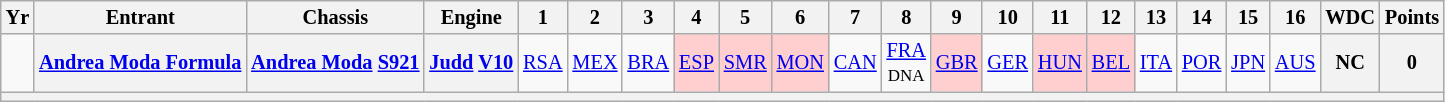<table class="wikitable" style="text-align:center; font-size:85%">
<tr>
<th>Yr</th>
<th>Entrant</th>
<th>Chassis</th>
<th>Engine</th>
<th>1</th>
<th>2</th>
<th>3</th>
<th>4</th>
<th>5</th>
<th>6</th>
<th>7</th>
<th>8</th>
<th>9</th>
<th>10</th>
<th>11</th>
<th>12</th>
<th>13</th>
<th>14</th>
<th>15</th>
<th>16</th>
<th>WDC</th>
<th>Points</th>
</tr>
<tr>
<td></td>
<th nowrap><a href='#'>Andrea Moda Formula</a></th>
<th nowrap><a href='#'>Andrea Moda</a> <a href='#'>S921</a></th>
<th nowrap><a href='#'>Judd</a> <a href='#'>V10</a></th>
<td><a href='#'>RSA</a></td>
<td><a href='#'>MEX</a></td>
<td><a href='#'>BRA</a><br></td>
<td style="background:#FFCFCF;"><a href='#'>ESP</a><br></td>
<td style="background:#FFCFCF;"><a href='#'>SMR</a><br></td>
<td style="background:#FFCFCF;"><a href='#'>MON</a><br></td>
<td><a href='#'>CAN</a><br></td>
<td><a href='#'>FRA</a><br><small>DNA</small></td>
<td style="background:#FFCFCF;"><a href='#'>GBR</a><br></td>
<td><a href='#'>GER</a><br></td>
<td style="background:#FFCFCF;"><a href='#'>HUN</a><br></td>
<td style="background:#FFCFCF;"><a href='#'>BEL</a><br></td>
<td><a href='#'>ITA</a><br></td>
<td><a href='#'>POR</a></td>
<td><a href='#'>JPN</a></td>
<td><a href='#'>AUS</a></td>
<th>NC</th>
<th>0</th>
</tr>
<tr>
<th colspan="22"></th>
</tr>
</table>
